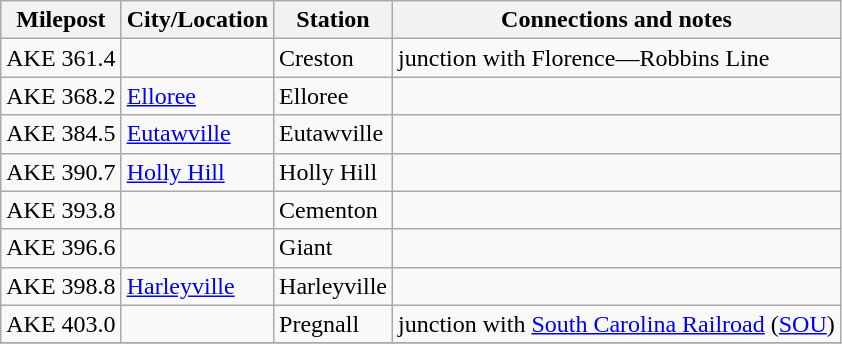<table class="wikitable">
<tr>
<th>Milepost</th>
<th>City/Location</th>
<th>Station</th>
<th>Connections and notes</th>
</tr>
<tr>
<td>AKE 361.4</td>
<td></td>
<td>Creston</td>
<td>junction with Florence—Robbins Line</td>
</tr>
<tr>
<td>AKE 368.2</td>
<td><a href='#'>Elloree</a></td>
<td>Elloree</td>
<td></td>
</tr>
<tr>
<td>AKE 384.5</td>
<td><a href='#'>Eutawville</a></td>
<td>Eutawville</td>
<td></td>
</tr>
<tr>
<td>AKE 390.7</td>
<td><a href='#'>Holly Hill</a></td>
<td>Holly Hill</td>
<td></td>
</tr>
<tr>
<td>AKE 393.8</td>
<td></td>
<td>Cementon</td>
<td></td>
</tr>
<tr>
<td>AKE 396.6</td>
<td></td>
<td>Giant</td>
<td></td>
</tr>
<tr>
<td>AKE 398.8</td>
<td><a href='#'>Harleyville</a></td>
<td>Harleyville</td>
<td></td>
</tr>
<tr>
<td>AKE 403.0</td>
<td></td>
<td>Pregnall</td>
<td>junction with <a href='#'>South Carolina Railroad</a> (<a href='#'>SOU</a>)</td>
</tr>
<tr>
</tr>
</table>
